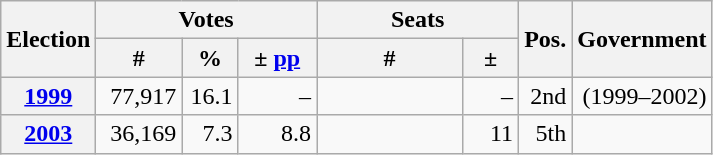<table class=wikitable style="text-align: right;">
<tr>
<th rowspan=2>Election</th>
<th colspan=3>Votes</th>
<th colspan=2>Seats</th>
<th rowspan=2>Pos.</th>
<th rowspan=2>Government</th>
</tr>
<tr>
<th width=50px>#</th>
<th width=30px>%</th>
<th width=45px>± <a href='#'>pp</a></th>
<th width=90px>#</th>
<th width=30px>±</th>
</tr>
<tr>
<th><a href='#'>1999</a></th>
<td>77,917</td>
<td>16.1</td>
<td>–</td>
<td></td>
<td>–</td>
<td>2nd</td>
<td> (1999–2002)</td>
</tr>
<tr>
<th><a href='#'>2003</a></th>
<td>36,169</td>
<td>7.3</td>
<td> 8.8</td>
<td></td>
<td> 11</td>
<td>5th</td>
<td></td>
</tr>
</table>
